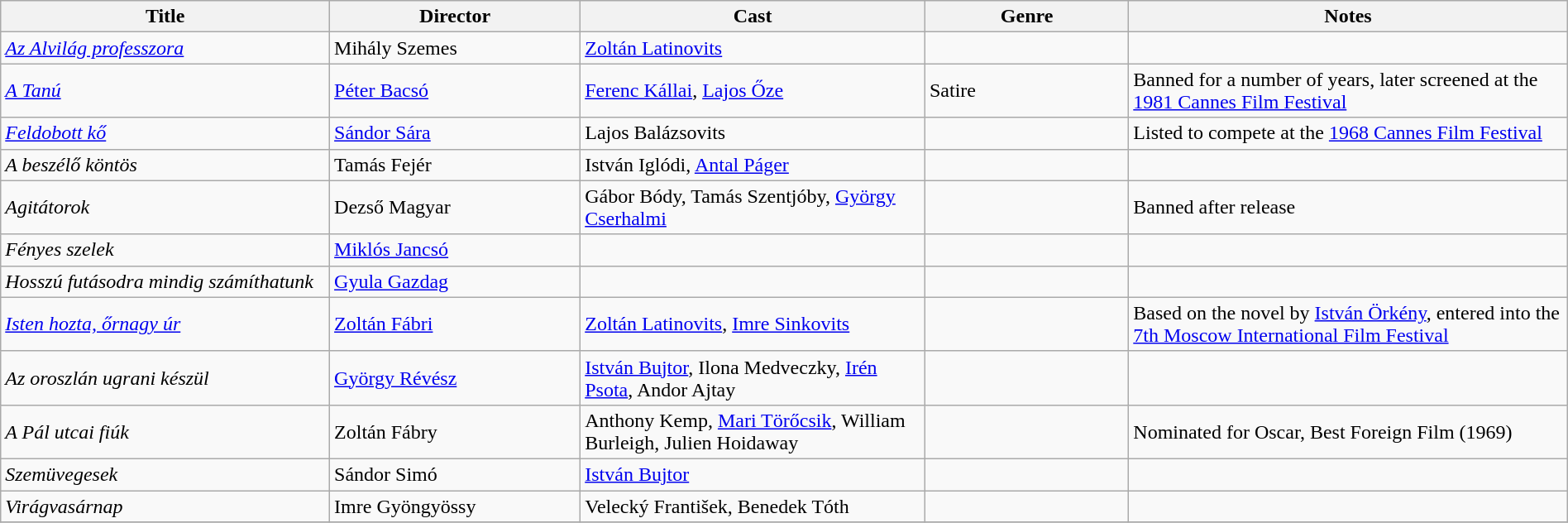<table class="wikitable" width= "100%">
<tr>
<th width=21%>Title</th>
<th width=16%>Director</th>
<th width=22%>Cast</th>
<th width=13%>Genre</th>
<th width=28%>Notes</th>
</tr>
<tr>
<td><em><a href='#'>Az Alvilág professzora</a></em></td>
<td>Mihály Szemes</td>
<td><a href='#'>Zoltán Latinovits</a></td>
<td></td>
<td></td>
</tr>
<tr>
<td><em><a href='#'>A Tanú</a></em></td>
<td><a href='#'>Péter Bacsó</a></td>
<td><a href='#'>Ferenc Kállai</a>, <a href='#'>Lajos Őze</a></td>
<td>Satire</td>
<td>Banned for a number of years, later screened at the <a href='#'>1981 Cannes Film Festival</a></td>
</tr>
<tr>
<td><em><a href='#'>Feldobott kő</a></em></td>
<td><a href='#'>Sándor Sára</a></td>
<td>Lajos Balázsovits</td>
<td></td>
<td>Listed to compete at the <a href='#'>1968 Cannes Film Festival</a></td>
</tr>
<tr>
<td><em>A beszélő köntös</em></td>
<td>Tamás Fejér</td>
<td>István Iglódi, <a href='#'>Antal Páger</a></td>
<td></td>
<td></td>
</tr>
<tr>
<td><em>Agitátorok </em></td>
<td>Dezső Magyar</td>
<td>Gábor Bódy, Tamás Szentjóby, <a href='#'>György Cserhalmi</a></td>
<td></td>
<td>Banned after release</td>
</tr>
<tr>
<td><em>Fényes szelek</em></td>
<td><a href='#'>Miklós Jancsó</a></td>
<td></td>
<td></td>
<td></td>
</tr>
<tr>
<td><em>Hosszú futásodra mindig számíthatunk</em></td>
<td><a href='#'>Gyula Gazdag</a></td>
<td></td>
<td></td>
<td></td>
</tr>
<tr>
<td><em><a href='#'>Isten hozta, őrnagy úr</a></em></td>
<td><a href='#'>Zoltán Fábri</a></td>
<td><a href='#'>Zoltán Latinovits</a>, <a href='#'>Imre Sinkovits</a></td>
<td></td>
<td>Based on the novel by <a href='#'>István Örkény</a>, entered into the <a href='#'>7th Moscow International Film Festival</a></td>
</tr>
<tr>
<td><em>Az oroszlán ugrani készül</em></td>
<td><a href='#'>György Révész</a></td>
<td><a href='#'>István Bujtor</a>, Ilona Medveczky, <a href='#'>Irén Psota</a>, Andor Ajtay</td>
<td></td>
<td></td>
</tr>
<tr>
<td><em>A Pál utcai fiúk</em></td>
<td>Zoltán Fábry</td>
<td>Anthony Kemp, <a href='#'>Mari Törőcsik</a>, William Burleigh, Julien Hoidaway</td>
<td></td>
<td>Nominated for Oscar, Best Foreign Film (1969)</td>
</tr>
<tr>
<td><em>Szemüvegesek </em></td>
<td>Sándor Simó</td>
<td><a href='#'>István Bujtor</a></td>
<td></td>
<td></td>
</tr>
<tr>
<td><em>Virágvasárnap </em></td>
<td>Imre Gyöngyössy</td>
<td>Velecký František, Benedek Tóth</td>
<td></td>
<td></td>
</tr>
<tr>
</tr>
</table>
